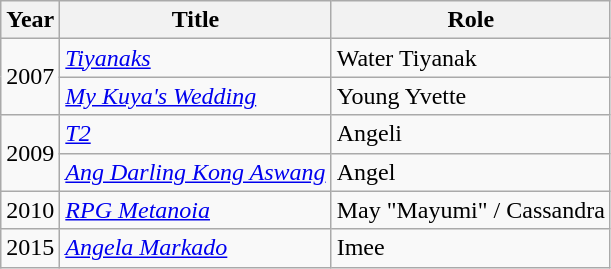<table class="wikitable sortable">
<tr>
<th>Year</th>
<th>Title</th>
<th>Role</th>
</tr>
<tr>
<td rowspan="2">2007</td>
<td><em><a href='#'>Tiyanaks</a></em></td>
<td>Water Tiyanak</td>
</tr>
<tr>
<td><em><a href='#'>My Kuya's Wedding</a></em></td>
<td>Young Yvette</td>
</tr>
<tr>
<td rowspan="2">2009</td>
<td><em><a href='#'>T2</a></em></td>
<td>Angeli</td>
</tr>
<tr>
<td><em><a href='#'>Ang Darling Kong Aswang</a></em></td>
<td>Angel</td>
</tr>
<tr>
<td>2010</td>
<td><em><a href='#'>RPG Metanoia</a></em></td>
<td>May "Mayumi" / Cassandra</td>
</tr>
<tr>
<td>2015</td>
<td><em><a href='#'>Angela Markado</a></em></td>
<td>Imee </td>
</tr>
</table>
